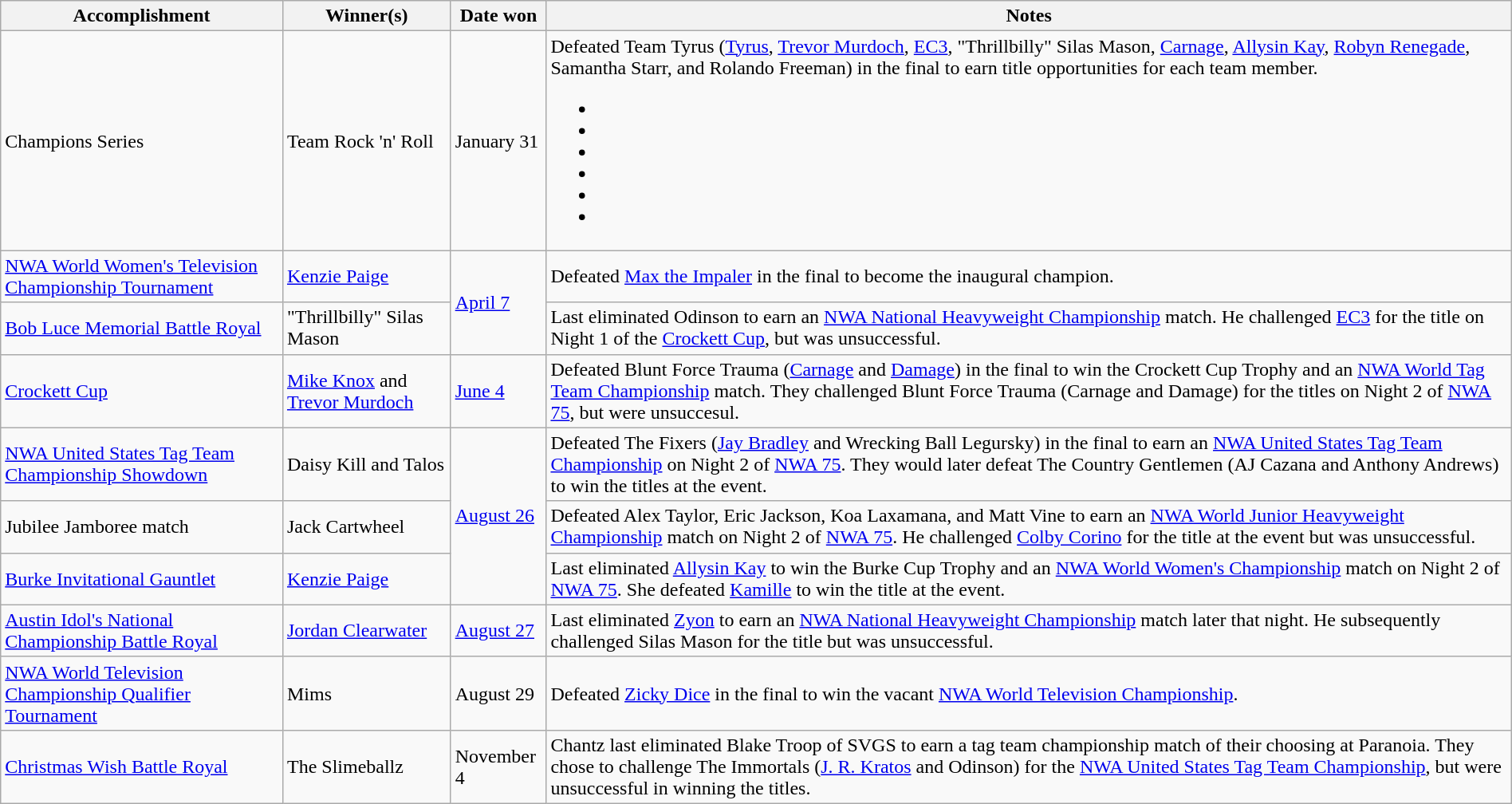<table class="wikitable" style="width:100%;">
<tr>
<th>Accomplishment</th>
<th>Winner(s)</th>
<th>Date won</th>
<th>Notes</th>
</tr>
<tr>
<td>Champions Series</td>
<td>Team Rock 'n' Roll<br></td>
<td>January 31</td>
<td>Defeated Team Tyrus (<a href='#'>Tyrus</a>, <a href='#'>Trevor Murdoch</a>, <a href='#'>EC3</a>, "Thrillbilly" Silas Mason, <a href='#'>Carnage</a>, <a href='#'>Allysin Kay</a>, <a href='#'>Robyn Renegade</a>, Samantha Starr, and Rolando Freeman) in the final to earn title opportunities for each team member.<br><ul><li></li><li></li><li></li><li></li><li></li><li></li></ul></td>
</tr>
<tr>
<td><a href='#'>NWA World Women's Television Championship Tournament</a></td>
<td><a href='#'>Kenzie Paige</a></td>
<td rowspan=2><a href='#'>April 7</a></td>
<td>Defeated <a href='#'>Max the Impaler</a> in the final to become the inaugural champion.</td>
</tr>
<tr>
<td><a href='#'>Bob Luce Memorial Battle Royal</a></td>
<td>"Thrillbilly" Silas Mason</td>
<td>Last eliminated Odinson to earn an <a href='#'>NWA National Heavyweight Championship</a> match. He challenged <a href='#'>EC3</a> for the title on Night 1 of the <a href='#'>Crockett Cup</a>, but was unsuccessful.</td>
</tr>
<tr>
<td><a href='#'>Crockett Cup</a></td>
<td><a href='#'>Mike Knox</a> and <a href='#'>Trevor Murdoch</a></td>
<td><a href='#'>June 4</a></td>
<td>Defeated Blunt Force Trauma (<a href='#'>Carnage</a> and <a href='#'>Damage</a>) in the final to win the Crockett Cup Trophy and an <a href='#'>NWA World Tag Team Championship</a> match. They challenged Blunt Force Trauma (Carnage and Damage) for the titles on Night 2 of <a href='#'>NWA 75</a>, but were unsuccesul.</td>
</tr>
<tr>
<td><a href='#'>NWA United States Tag Team Championship Showdown</a></td>
<td>Daisy Kill and Talos</td>
<td rowspan=3><a href='#'>August 26</a></td>
<td>Defeated The Fixers (<a href='#'>Jay Bradley</a> and Wrecking Ball Legursky) in the final to earn an <a href='#'>NWA United States Tag Team Championship</a> on Night 2 of <a href='#'>NWA 75</a>. They would later defeat The Country Gentlemen (AJ Cazana and Anthony Andrews) to win the titles at the event.</td>
</tr>
<tr>
<td>Jubilee Jamboree match</td>
<td>Jack Cartwheel</td>
<td>Defeated Alex Taylor, Eric Jackson, Koa Laxamana, and Matt Vine to earn an <a href='#'>NWA World Junior Heavyweight Championship</a> match on Night 2 of <a href='#'>NWA 75</a>. He challenged <a href='#'>Colby Corino</a> for the title at the event but was unsuccessful.</td>
</tr>
<tr>
<td><a href='#'>Burke Invitational Gauntlet</a></td>
<td><a href='#'>Kenzie Paige</a></td>
<td>Last eliminated <a href='#'>Allysin Kay</a> to win the Burke Cup Trophy and an <a href='#'>NWA World Women's Championship</a> match on Night 2 of <a href='#'>NWA 75</a>. She defeated <a href='#'>Kamille</a> to win the title at the event.</td>
</tr>
<tr>
<td><a href='#'>Austin Idol's National Championship Battle Royal</a></td>
<td><a href='#'>Jordan Clearwater</a></td>
<td><a href='#'>August 27</a></td>
<td>Last eliminated <a href='#'>Zyon</a> to earn an <a href='#'>NWA National Heavyweight Championship</a> match later that night. He subsequently challenged Silas Mason for the title but was unsuccessful.</td>
</tr>
<tr>
<td><a href='#'>NWA World Television Championship Qualifier Tournament</a></td>
<td>Mims</td>
<td>August 29<br></td>
<td>Defeated <a href='#'>Zicky Dice</a> in the final to win the vacant <a href='#'>NWA World Television Championship</a>.</td>
</tr>
<tr>
<td><a href='#'>Christmas Wish Battle Royal</a></td>
<td>The Slimeballz<br></td>
<td>November 4<br></td>
<td>Chantz last eliminated Blake Troop of SVGS to earn a tag team championship match of their choosing at Paranoia. They chose to challenge The Immortals (<a href='#'>J. R. Kratos</a> and Odinson) for the <a href='#'>NWA United States Tag Team Championship</a>, but were unsuccessful in winning the titles.</td>
</tr>
</table>
